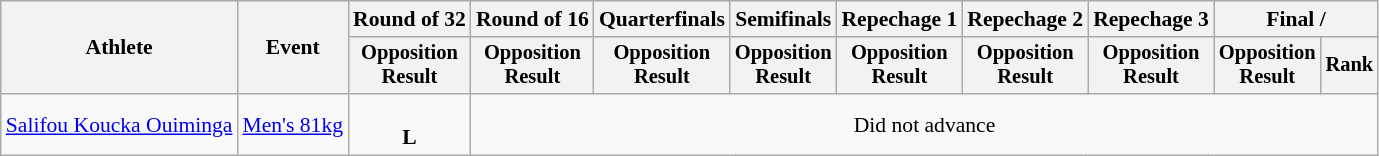<table class="wikitable" style="font-size:90%">
<tr>
<th rowspan="2">Athlete</th>
<th rowspan="2">Event</th>
<th>Round of 32</th>
<th>Round of 16</th>
<th>Quarterfinals</th>
<th>Semifinals</th>
<th>Repechage 1</th>
<th>Repechage 2</th>
<th>Repechage 3</th>
<th colspan=2>Final / </th>
</tr>
<tr style="font-size:95%">
<th>Opposition<br>Result</th>
<th>Opposition<br>Result</th>
<th>Opposition<br>Result</th>
<th>Opposition<br>Result</th>
<th>Opposition<br>Result</th>
<th>Opposition<br>Result</th>
<th>Opposition<br>Result</th>
<th>Opposition<br>Result</th>
<th>Rank</th>
</tr>
<tr align=center>
<td align=left><a href='#'>Salifou Koucka Ouiminga</a></td>
<td align=left><a href='#'>Men's 81kg</a></td>
<td><br><strong>L</strong></td>
<td colspan=8>Did not advance</td>
</tr>
</table>
